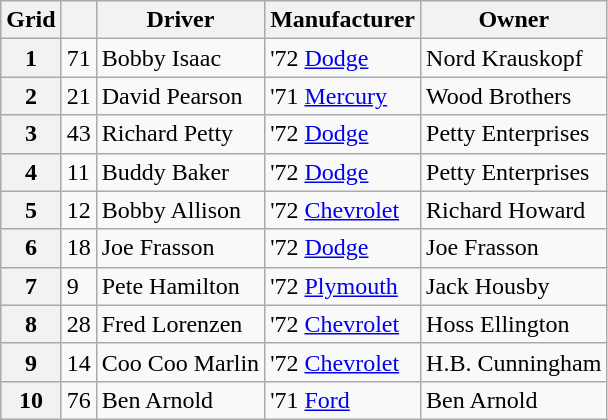<table class="wikitable">
<tr>
<th>Grid</th>
<th></th>
<th>Driver</th>
<th>Manufacturer</th>
<th>Owner</th>
</tr>
<tr>
<th>1</th>
<td>71</td>
<td>Bobby Isaac</td>
<td>'72 <a href='#'>Dodge</a></td>
<td>Nord Krauskopf</td>
</tr>
<tr>
<th>2</th>
<td>21</td>
<td>David Pearson</td>
<td>'71 <a href='#'>Mercury</a></td>
<td>Wood Brothers</td>
</tr>
<tr>
<th>3</th>
<td>43</td>
<td>Richard Petty</td>
<td>'72 <a href='#'>Dodge</a></td>
<td>Petty Enterprises</td>
</tr>
<tr>
<th>4</th>
<td>11</td>
<td>Buddy Baker</td>
<td>'72 <a href='#'>Dodge</a></td>
<td>Petty Enterprises</td>
</tr>
<tr>
<th>5</th>
<td>12</td>
<td>Bobby Allison</td>
<td>'72 <a href='#'>Chevrolet</a></td>
<td>Richard Howard</td>
</tr>
<tr>
<th>6</th>
<td>18</td>
<td>Joe Frasson</td>
<td>'72 <a href='#'>Dodge</a></td>
<td>Joe Frasson</td>
</tr>
<tr>
<th>7</th>
<td>9</td>
<td>Pete Hamilton</td>
<td>'72 <a href='#'>Plymouth</a></td>
<td>Jack Housby</td>
</tr>
<tr>
<th>8</th>
<td>28</td>
<td>Fred Lorenzen</td>
<td>'72 <a href='#'>Chevrolet</a></td>
<td>Hoss Ellington</td>
</tr>
<tr>
<th>9</th>
<td>14</td>
<td>Coo Coo Marlin</td>
<td>'72 <a href='#'>Chevrolet</a></td>
<td>H.B. Cunningham</td>
</tr>
<tr>
<th>10</th>
<td>76</td>
<td>Ben Arnold</td>
<td>'71 <a href='#'>Ford</a></td>
<td>Ben Arnold</td>
</tr>
</table>
